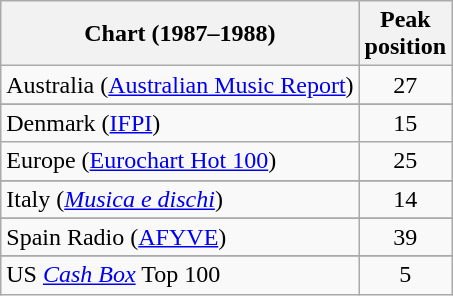<table class="wikitable plainrowheaders sortable">
<tr>
<th scope="col">Chart (1987–1988)</th>
<th scope="col">Peak<br>position</th>
</tr>
<tr>
<td>Australia (<a href='#'>Australian Music Report</a>)</td>
<td style="text-align:center;">27</td>
</tr>
<tr>
</tr>
<tr>
</tr>
<tr>
<td>Denmark (<a href='#'>IFPI</a>)</td>
<td style="text-align:center;">15</td>
</tr>
<tr>
<td>Europe (<a href='#'>Eurochart Hot 100</a>)</td>
<td style="text-align:center;">25</td>
</tr>
<tr>
</tr>
<tr>
<td>Italy (<em><a href='#'>Musica e dischi</a></em>)</td>
<td style="text-align:center;">14</td>
</tr>
<tr>
</tr>
<tr>
</tr>
<tr>
</tr>
<tr>
<td>Spain Radio (<a href='#'>AFYVE</a>)</td>
<td style="text-align:center;">39</td>
</tr>
<tr>
</tr>
<tr>
</tr>
<tr>
</tr>
<tr>
</tr>
<tr>
</tr>
<tr>
<td>US <em><a href='#'>Cash Box</a></em> Top 100</td>
<td style="text-align:center;">5</td>
</tr>
</table>
